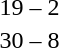<table style="text-align:center">
<tr>
<th width=200></th>
<th width=100></th>
<th width=200></th>
</tr>
<tr>
<td align=right><strong></strong></td>
<td>19 – 2</td>
<td align=left></td>
</tr>
<tr>
<td align=right><strong></strong></td>
<td>30 – 8</td>
<td align=left></td>
</tr>
</table>
